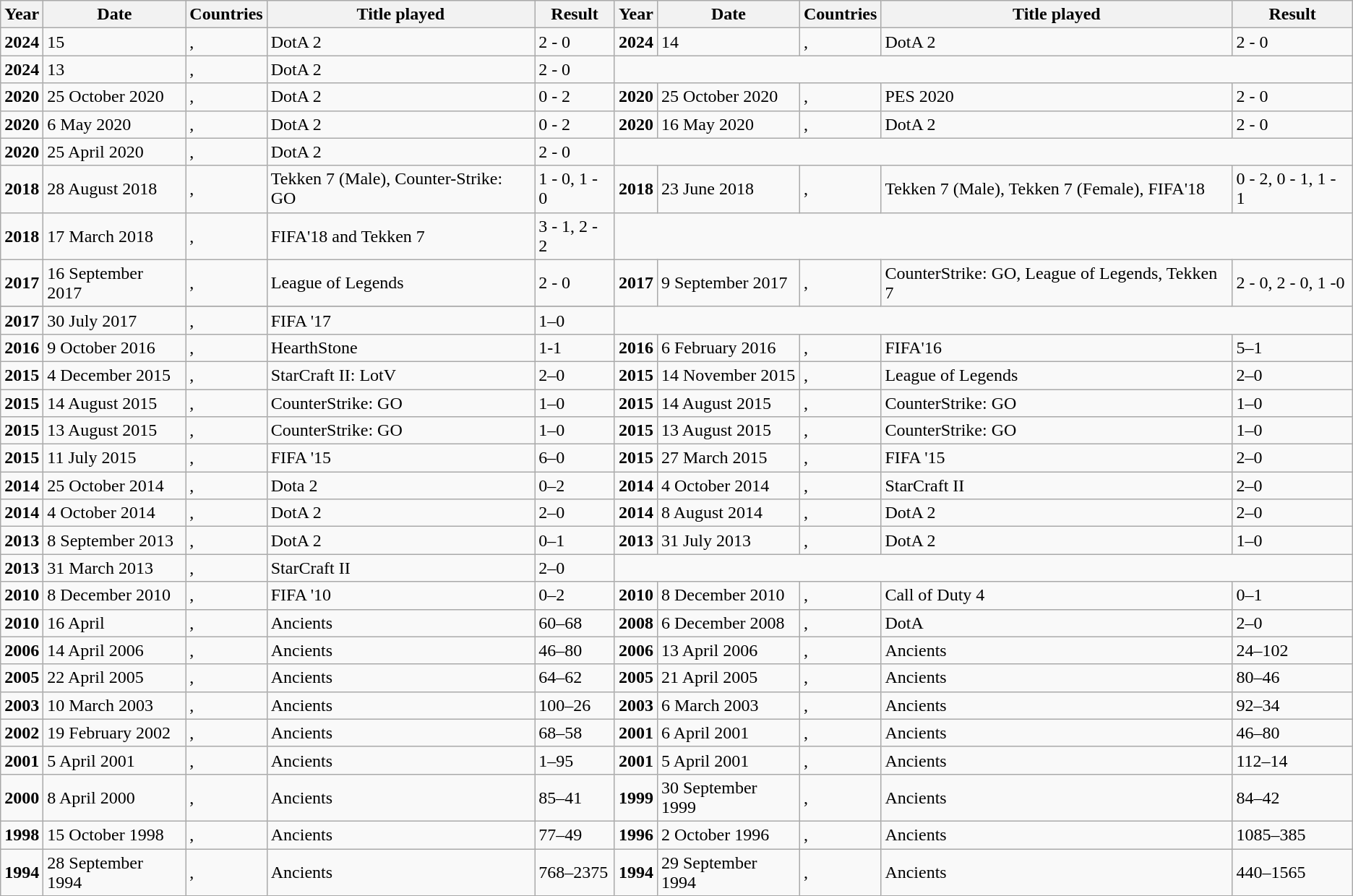<table class="wikitable">
<tr>
<th>Year</th>
<th>Date</th>
<th>Countries</th>
<th>Title played</th>
<th>Result</th>
<th>Year</th>
<th>Date</th>
<th>Countries</th>
<th>Title played</th>
<th>Result</th>
</tr>
<tr>
<td><strong>2024</strong></td>
<td>15</td>
<td>, </td>
<td>DotA 2</td>
<td>2 - 0</td>
<td><strong>2024</strong></td>
<td>14</td>
<td>, </td>
<td>DotA 2</td>
<td>2 - 0</td>
</tr>
<tr>
<td><strong>2024</strong></td>
<td>13</td>
<td>, </td>
<td>DotA 2</td>
<td>2 - 0</td>
</tr>
<tr>
<td><strong>2020</strong></td>
<td>25 October 2020</td>
<td>, </td>
<td>DotA 2</td>
<td>0 - 2</td>
<td><strong>2020</strong></td>
<td>25 October 2020</td>
<td>, </td>
<td>PES 2020</td>
<td>2 - 0</td>
</tr>
<tr>
<td><strong>2020</strong></td>
<td>6 May 2020</td>
<td>, </td>
<td>DotA 2</td>
<td>0 - 2</td>
<td><strong>2020</strong></td>
<td>16 May 2020</td>
<td>, </td>
<td>DotA 2 </td>
<td>2 - 0</td>
</tr>
<tr>
<td><strong>2020</strong></td>
<td>25 April 2020</td>
<td>, </td>
<td>DotA 2</td>
<td>2 - 0</td>
</tr>
<tr>
<td><strong>2018</strong></td>
<td>28 August 2018</td>
<td>, </td>
<td>Tekken 7 (Male), Counter-Strike: GO</td>
<td>1 - 0, 1 - 0</td>
<td><strong>2018</strong></td>
<td>23 June 2018</td>
<td>, </td>
<td>Tekken 7 (Male), Tekken 7 (Female), FIFA'18</td>
<td>0 - 2, 0 - 1, 1 - 1</td>
</tr>
<tr>
<td><strong>2018</strong></td>
<td>17 March 2018</td>
<td>, </td>
<td>FIFA'18 and Tekken 7</td>
<td>3 - 1, 2 - 2</td>
</tr>
<tr>
<td><strong>2017</strong></td>
<td>16 September 2017</td>
<td>, </td>
<td>League of Legends</td>
<td>2 - 0</td>
<td><strong>2017</strong></td>
<td>9 September 2017</td>
<td>, </td>
<td>CounterStrike: GO, League of Legends, Tekken 7</td>
<td>2 - 0, 2 - 0, 1 -0</td>
</tr>
<tr>
</tr>
<tr>
<td><strong>2017</strong></td>
<td>30 July 2017</td>
<td>, </td>
<td>FIFA '17</td>
<td>1–0</td>
</tr>
<tr>
<td><strong>2016</strong></td>
<td>9 October 2016</td>
<td>, </td>
<td>HearthStone</td>
<td>1-1</td>
<td><strong>2016</strong></td>
<td>6 February 2016</td>
<td>, </td>
<td>FIFA'16</td>
<td>5–1</td>
</tr>
<tr>
<td><strong>2015</strong></td>
<td>4 December 2015</td>
<td>, </td>
<td>StarCraft II: LotV</td>
<td>2–0</td>
<td><strong>2015</strong></td>
<td>14 November 2015</td>
<td>, </td>
<td>League of Legends</td>
<td>2–0</td>
</tr>
<tr>
<td><strong>2015</strong></td>
<td>14 August 2015</td>
<td>, </td>
<td>CounterStrike: GO</td>
<td>1–0</td>
<td><strong>2015</strong></td>
<td>14 August 2015</td>
<td>, </td>
<td>CounterStrike: GO</td>
<td>1–0</td>
</tr>
<tr>
<td><strong>2015</strong></td>
<td>13 August 2015</td>
<td>, </td>
<td>CounterStrike: GO</td>
<td>1–0</td>
<td><strong>2015</strong></td>
<td>13 August 2015</td>
<td>, </td>
<td>CounterStrike: GO</td>
<td>1–0</td>
</tr>
<tr>
<td><strong>2015</strong></td>
<td>11 July 2015</td>
<td>, </td>
<td>FIFA '15</td>
<td>6–0</td>
<td><strong>2015</strong></td>
<td>27 March 2015</td>
<td>, </td>
<td>FIFA '15</td>
<td>2–0</td>
</tr>
<tr>
<td><strong>2014</strong></td>
<td>25 October 2014</td>
<td>, </td>
<td>Dota 2</td>
<td>0–2</td>
<td><strong>2014</strong></td>
<td>4 October 2014</td>
<td>, </td>
<td>StarCraft II</td>
<td>2–0</td>
</tr>
<tr>
<td><strong>2014</strong></td>
<td>4 October 2014</td>
<td>, </td>
<td>DotA 2</td>
<td>2–0</td>
<td><strong>2014</strong></td>
<td>8 August 2014</td>
<td>, </td>
<td>DotA 2</td>
<td>2–0</td>
</tr>
<tr>
<td><strong>2013</strong></td>
<td>8 September 2013</td>
<td>, </td>
<td>DotA 2</td>
<td>0–1</td>
<td><strong>2013</strong></td>
<td>31 July 2013</td>
<td>, </td>
<td>DotA 2</td>
<td>1–0</td>
</tr>
<tr>
<td><strong>2013</strong></td>
<td>31 March 2013</td>
<td>, </td>
<td>StarCraft II</td>
<td>2–0</td>
</tr>
<tr>
<td><strong>2010</strong></td>
<td>8 December 2010</td>
<td>, </td>
<td>FIFA '10</td>
<td>0–2</td>
<td><strong>2010</strong></td>
<td>8 December 2010</td>
<td>, </td>
<td>Call of Duty 4</td>
<td>0–1</td>
</tr>
<tr>
<td><strong>2010</strong></td>
<td>16 April</td>
<td>, </td>
<td>Ancients</td>
<td>60–68</td>
<td><strong>2008</strong></td>
<td>6 December 2008</td>
<td>, </td>
<td>DotA</td>
<td>2–0</td>
</tr>
<tr>
<td><strong>2006</strong></td>
<td>14 April 2006</td>
<td>, </td>
<td>Ancients</td>
<td>46–80</td>
<td><strong>2006</strong></td>
<td>13 April 2006</td>
<td>, </td>
<td>Ancients</td>
<td>24–102</td>
</tr>
<tr>
<td><strong>2005</strong></td>
<td>22 April 2005</td>
<td>, </td>
<td>Ancients</td>
<td>64–62</td>
<td><strong>2005</strong></td>
<td>21 April 2005</td>
<td>, </td>
<td>Ancients</td>
<td>80–46</td>
</tr>
<tr>
<td><strong>2003</strong></td>
<td>10 March 2003</td>
<td>, </td>
<td>Ancients</td>
<td>100–26</td>
<td><strong>2003</strong></td>
<td>6 March 2003</td>
<td>, </td>
<td>Ancients</td>
<td>92–34</td>
</tr>
<tr>
<td><strong>2002</strong></td>
<td>19 February 2002</td>
<td>, </td>
<td>Ancients</td>
<td>68–58</td>
<td><strong>2001</strong></td>
<td>6 April 2001</td>
<td>, </td>
<td>Ancients</td>
<td>46–80</td>
</tr>
<tr>
<td><strong>2001</strong></td>
<td>5 April 2001</td>
<td>, </td>
<td>Ancients</td>
<td>1–95</td>
<td><strong>2001</strong></td>
<td>5 April 2001</td>
<td>, </td>
<td>Ancients</td>
<td>112–14</td>
</tr>
<tr>
<td><strong>2000</strong></td>
<td>8 April 2000</td>
<td>, </td>
<td>Ancients</td>
<td>85–41</td>
<td><strong>1999</strong></td>
<td>30 September 1999</td>
<td>, </td>
<td>Ancients</td>
<td>84–42</td>
</tr>
<tr>
<td><strong>1998</strong></td>
<td>15 October 1998</td>
<td>, </td>
<td>Ancients</td>
<td>77–49</td>
<td><strong>1996</strong></td>
<td>2 October 1996</td>
<td>, </td>
<td>Ancients</td>
<td>1085–385</td>
</tr>
<tr>
<td><strong>1994</strong></td>
<td>28 September 1994</td>
<td>, </td>
<td>Ancients</td>
<td>768–2375</td>
<td><strong>1994</strong></td>
<td>29 September 1994</td>
<td>, </td>
<td>Ancients</td>
<td>440–1565</td>
</tr>
</table>
